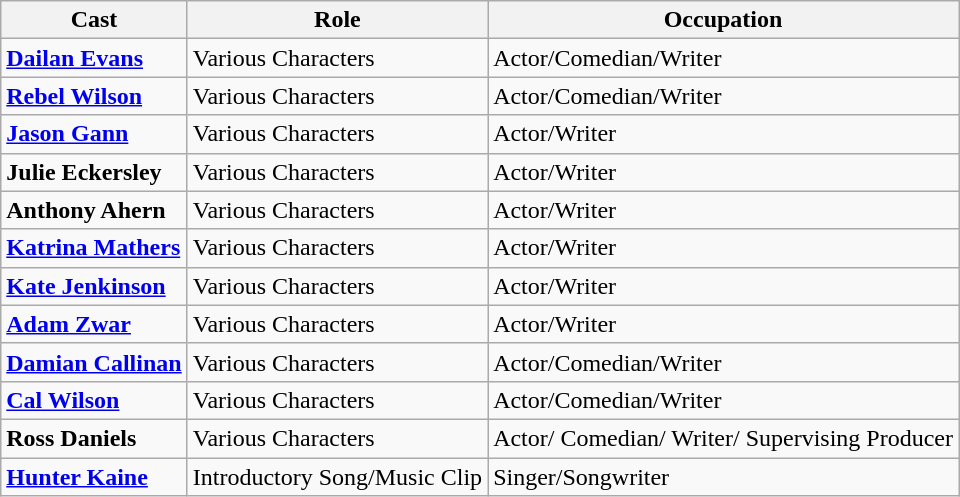<table class="wikitable">
<tr>
<th>Cast</th>
<th>Role</th>
<th>Occupation</th>
</tr>
<tr>
<td><strong><a href='#'>Dailan Evans</a></strong></td>
<td>Various Characters</td>
<td>Actor/Comedian/Writer</td>
</tr>
<tr>
<td><strong><a href='#'>Rebel Wilson</a></strong></td>
<td>Various Characters</td>
<td>Actor/Comedian/Writer</td>
</tr>
<tr>
<td><strong><a href='#'>Jason Gann</a></strong></td>
<td>Various Characters</td>
<td>Actor/Writer</td>
</tr>
<tr>
<td><strong>Julie Eckersley</strong></td>
<td>Various Characters</td>
<td>Actor/Writer</td>
</tr>
<tr>
<td><strong>Anthony Ahern</strong></td>
<td>Various Characters</td>
<td>Actor/Writer</td>
</tr>
<tr>
<td><strong><a href='#'>Katrina Mathers</a></strong></td>
<td>Various Characters</td>
<td>Actor/Writer</td>
</tr>
<tr>
<td><strong><a href='#'>Kate Jenkinson</a></strong></td>
<td>Various Characters</td>
<td>Actor/Writer</td>
</tr>
<tr>
<td><strong><a href='#'>Adam Zwar</a></strong></td>
<td>Various Characters</td>
<td>Actor/Writer</td>
</tr>
<tr>
<td><strong><a href='#'>Damian Callinan</a></strong></td>
<td>Various Characters</td>
<td>Actor/Comedian/Writer</td>
</tr>
<tr>
<td><strong><a href='#'>Cal Wilson</a></strong></td>
<td>Various Characters</td>
<td>Actor/Comedian/Writer</td>
</tr>
<tr>
<td><strong>Ross Daniels</strong></td>
<td>Various Characters</td>
<td>Actor/ Comedian/ Writer/ Supervising Producer</td>
</tr>
<tr>
<td><strong><a href='#'>Hunter Kaine</a></strong></td>
<td>Introductory Song/Music Clip</td>
<td>Singer/Songwriter</td>
</tr>
</table>
